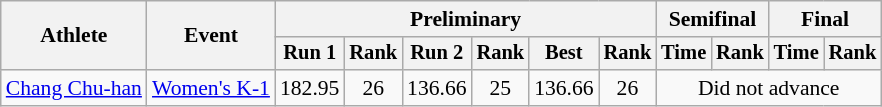<table class="wikitable" style="font-size:90%; text-align:center">
<tr>
<th rowspan="2">Athlete</th>
<th rowspan="2">Event</th>
<th colspan="6">Preliminary</th>
<th colspan="2">Semifinal</th>
<th colspan="2">Final</th>
</tr>
<tr style="font-size:95%">
<th>Run 1</th>
<th>Rank</th>
<th>Run 2</th>
<th>Rank</th>
<th>Best</th>
<th>Rank</th>
<th>Time</th>
<th>Rank</th>
<th>Time</th>
<th>Rank</th>
</tr>
<tr>
<td align="left"><a href='#'>Chang Chu-han</a></td>
<td align="left"><a href='#'>Women's K-1</a></td>
<td>182.95</td>
<td>26</td>
<td>136.66</td>
<td>25</td>
<td>136.66</td>
<td>26</td>
<td colspan=4>Did not advance</td>
</tr>
</table>
